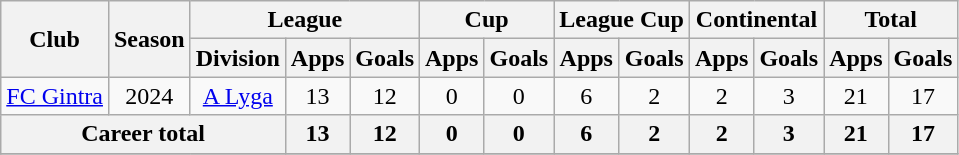<table class="wikitable" style="text-align:center">
<tr>
<th rowspan="2">Club</th>
<th rowspan="2">Season</th>
<th colspan="3">League</th>
<th colspan="2">Cup</th>
<th colspan="2">League Cup</th>
<th colspan="2">Continental</th>
<th colspan="2">Total</th>
</tr>
<tr>
<th>Division</th>
<th>Apps</th>
<th>Goals</th>
<th>Apps</th>
<th>Goals</th>
<th>Apps</th>
<th>Goals</th>
<th>Apps</th>
<th>Goals</th>
<th>Apps</th>
<th>Goals</th>
</tr>
<tr>
<td><a href='#'>FC Gintra</a></td>
<td>2024</td>
<td><a href='#'>A Lyga</a></td>
<td>13</td>
<td>12</td>
<td>0</td>
<td>0</td>
<td>6</td>
<td>2</td>
<td>2</td>
<td>3</td>
<td>21</td>
<td>17</td>
</tr>
<tr>
<th colspan="3">Career total</th>
<th>13</th>
<th>12</th>
<th>0</th>
<th>0</th>
<th>6</th>
<th>2</th>
<th>2</th>
<th>3</th>
<th>21</th>
<th>17</th>
</tr>
<tr>
</tr>
</table>
